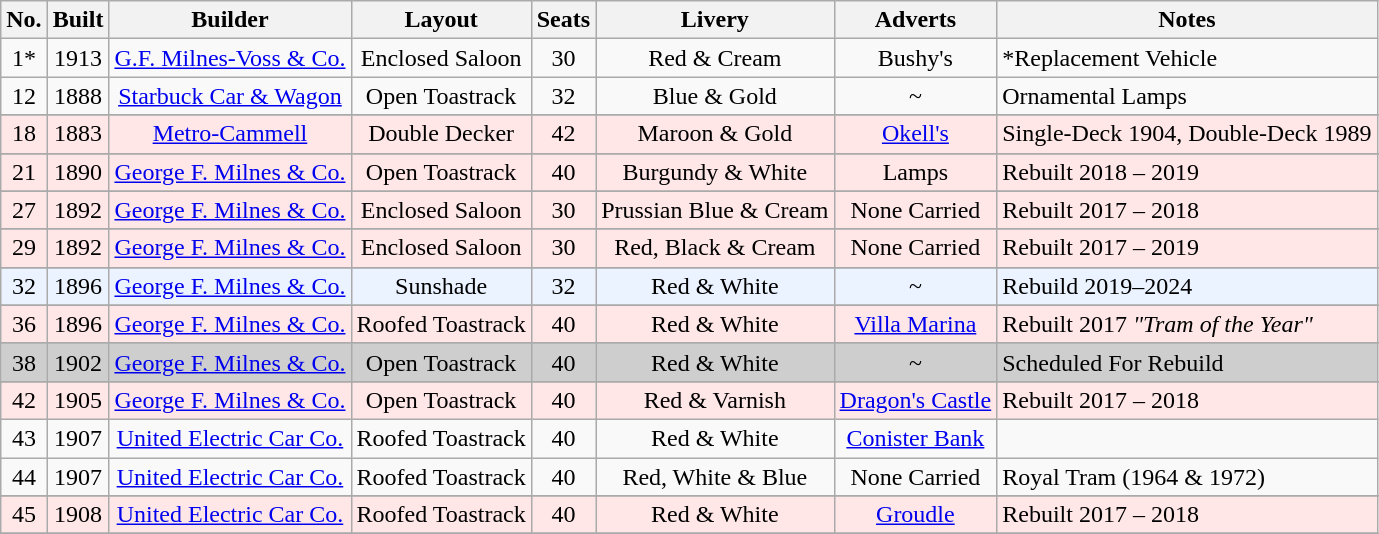<table class="wikitable">
<tr>
<th>No.</th>
<th>Built</th>
<th>Builder</th>
<th>Layout</th>
<th>Seats</th>
<th>Livery</th>
<th>Adverts</th>
<th>Notes</th>
</tr>
<tr>
<td align="center">1*</td>
<td align="center">1913</td>
<td align="center"><a href='#'>G.F. Milnes-Voss & Co.</a></td>
<td align="center">Enclosed Saloon</td>
<td align="center">30</td>
<td align="center">Red & Cream</td>
<td align="center">Bushy's</td>
<td>*Replacement Vehicle</td>
</tr>
<tr>
<td align="center">12</td>
<td align="center">1888</td>
<td align="center"><a href='#'>Starbuck Car & Wagon</a></td>
<td align="center">Open Toastrack</td>
<td align="center">32</td>
<td align="center">Blue & Gold</td>
<td align="center">~</td>
<td>Ornamental Lamps</td>
</tr>
<tr>
</tr>
<tr bgcolor=#fee7e6>
<td align="center">18</td>
<td align="center">1883</td>
<td align="center"><a href='#'>Metro-Cammell</a></td>
<td align="center">Double Decker</td>
<td align="center">42</td>
<td align="center">Maroon & Gold</td>
<td align="center"><a href='#'>Okell's</a></td>
<td>Single-Deck 1904, Double-Deck 1989</td>
</tr>
<tr>
</tr>
<tr bgcolor=#fee7e6>
<td align="center">21</td>
<td align="center">1890</td>
<td align="center"><a href='#'>George F. Milnes & Co.</a></td>
<td align="center">Open Toastrack</td>
<td align="center">40</td>
<td align="center">Burgundy & White</td>
<td align="center">Lamps</td>
<td>Rebuilt 2018 – 2019</td>
</tr>
<tr>
</tr>
<tr bgcolor=#fee7e6>
<td align="center">27</td>
<td align="center">1892</td>
<td align="center"><a href='#'>George F. Milnes & Co.</a></td>
<td align="center">Enclosed Saloon</td>
<td align="center">30</td>
<td align="center">Prussian Blue & Cream</td>
<td align="center">None Carried</td>
<td>Rebuilt 2017 – 2018</td>
</tr>
<tr>
</tr>
<tr bgcolor=#fee7e6>
<td align="center">29</td>
<td align="center">1892</td>
<td align="center"><a href='#'>George F. Milnes & Co.</a></td>
<td align="center">Enclosed Saloon</td>
<td align="center">30</td>
<td align="center">Red, Black & Cream</td>
<td align="center">None Carried</td>
<td>Rebuilt 2017 – 2019</td>
</tr>
<tr>
</tr>
<tr bgcolor=#eaf3ff>
<td align="center">32</td>
<td align="center">1896</td>
<td align="center"><a href='#'>George F. Milnes & Co.</a></td>
<td align="center">Sunshade</td>
<td align="center">32</td>
<td align="center">Red & White</td>
<td align="center">~</td>
<td>Rebuild 2019–2024</td>
</tr>
<tr>
</tr>
<tr bgcolor=#fee7e6>
<td align="center">36</td>
<td align="center">1896</td>
<td align="center"><a href='#'>George F. Milnes & Co.</a></td>
<td align="center">Roofed Toastrack</td>
<td align="center">40</td>
<td align="center">Red & White</td>
<td align="center"><a href='#'>Villa Marina</a></td>
<td>Rebuilt 2017 <em>"Tram of the Year"</em></td>
</tr>
<tr>
</tr>
<tr>
</tr>
<tr bgcolor=#cecece>
<td align="center">38</td>
<td align="center">1902</td>
<td align="center"><a href='#'>George F. Milnes & Co.</a></td>
<td align="center">Open Toastrack</td>
<td align="center">40</td>
<td align="center">Red & White</td>
<td align="center">~</td>
<td>Scheduled For Rebuild</td>
</tr>
<tr>
</tr>
<tr>
</tr>
<tr bgcolor=#fee7e6>
<td align="center">42</td>
<td align="center">1905</td>
<td align="center"><a href='#'>George F. Milnes & Co.</a></td>
<td align="center">Open Toastrack</td>
<td align="center">40</td>
<td align="center">Red & Varnish</td>
<td align="center"><a href='#'>Dragon's Castle</a></td>
<td>Rebuilt 2017 – 2018</td>
</tr>
<tr>
<td align="center">43</td>
<td align="center">1907</td>
<td align="center"><a href='#'>United Electric Car Co.</a></td>
<td align="center">Roofed Toastrack</td>
<td align="center">40</td>
<td align="center">Red & White</td>
<td align="center"><a href='#'>Conister Bank</a></td>
<td></td>
</tr>
<tr>
<td align="center">44</td>
<td align="center">1907</td>
<td align="center"><a href='#'>United Electric Car Co.</a></td>
<td align="center">Roofed Toastrack</td>
<td align="center">40</td>
<td align="center">Red, White & Blue</td>
<td align="center">None Carried</td>
<td>Royal Tram (1964 & 1972)</td>
</tr>
<tr>
</tr>
<tr bgcolor=#fee7e6>
<td align="center">45</td>
<td align="center">1908</td>
<td align="center"><a href='#'>United Electric Car Co.</a></td>
<td align="center">Roofed Toastrack</td>
<td align="center">40</td>
<td align="center">Red & White</td>
<td align="center"><a href='#'>Groudle</a></td>
<td>Rebuilt 2017 – 2018</td>
</tr>
<tr>
</tr>
</table>
